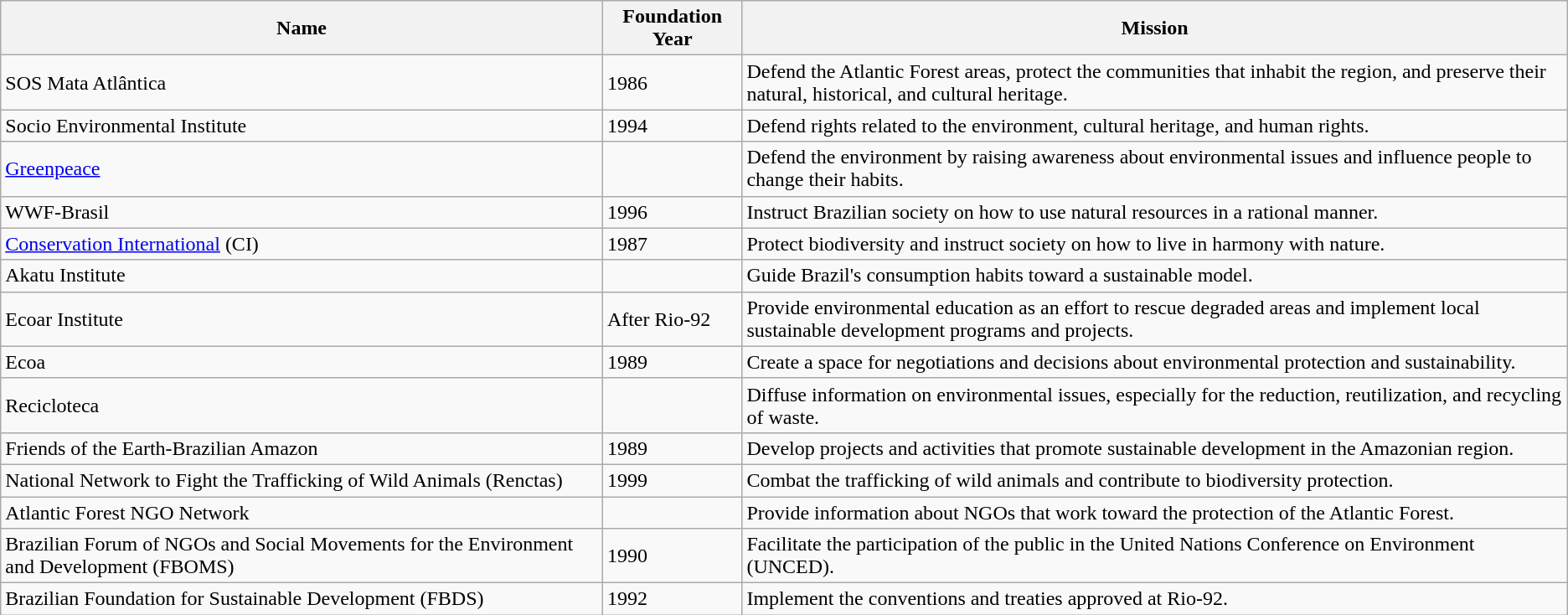<table class="wikitable">
<tr>
<th>Name</th>
<th>Foundation Year</th>
<th>Mission</th>
</tr>
<tr>
<td>SOS Mata Atlântica</td>
<td>1986</td>
<td>Defend the Atlantic Forest areas, protect the communities that inhabit the region, and preserve their natural, historical, and cultural heritage.</td>
</tr>
<tr>
<td>Socio Environmental Institute</td>
<td>1994</td>
<td>Defend rights related to the environment, cultural heritage, and human rights.</td>
</tr>
<tr>
<td><a href='#'>Greenpeace</a></td>
<td></td>
<td>Defend the environment by raising awareness about environmental issues and influence people to change their habits.</td>
</tr>
<tr>
<td>WWF-Brasil</td>
<td>1996</td>
<td>Instruct Brazilian society on how to use natural resources in a rational manner.</td>
</tr>
<tr>
<td><a href='#'>Conservation International</a> (CI)</td>
<td>1987</td>
<td>Protect biodiversity and instruct society on how to live in harmony with nature.</td>
</tr>
<tr>
<td>Akatu Institute</td>
<td></td>
<td>Guide Brazil's consumption habits toward a sustainable model.</td>
</tr>
<tr>
<td>Ecoar Institute</td>
<td>After Rio-92</td>
<td>Provide environmental education as an effort to rescue degraded areas and implement local sustainable development programs and projects.</td>
</tr>
<tr>
<td>Ecoa</td>
<td>1989</td>
<td>Create a space for negotiations and decisions about environmental protection and sustainability.</td>
</tr>
<tr>
<td>Recicloteca</td>
<td></td>
<td>Diffuse information on environmental issues, especially for the reduction, reutilization, and recycling of waste.</td>
</tr>
<tr>
<td>Friends of the Earth-Brazilian Amazon</td>
<td>1989</td>
<td>Develop projects and activities that promote sustainable development in the Amazonian region.</td>
</tr>
<tr>
<td>National Network to Fight the Trafficking of Wild Animals (Renctas)</td>
<td>1999</td>
<td>Combat the trafficking of wild animals and contribute to biodiversity protection.</td>
</tr>
<tr>
<td>Atlantic Forest NGO Network</td>
<td></td>
<td>Provide information about NGOs that work toward the protection of the Atlantic Forest.</td>
</tr>
<tr>
<td>Brazilian Forum of NGOs and Social Movements for the Environment and Development (FBOMS)</td>
<td>1990</td>
<td>Facilitate the participation of the public in the United Nations Conference on Environment (UNCED).</td>
</tr>
<tr>
<td>Brazilian Foundation for Sustainable Development (FBDS)</td>
<td>1992</td>
<td>Implement the conventions and treaties approved at Rio-92.</td>
</tr>
</table>
